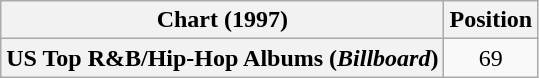<table class="wikitable plainrowheaders" style="text-align:center">
<tr>
<th scope="col">Chart (1997)</th>
<th scope="col">Position</th>
</tr>
<tr>
<th scope="row">US Top R&B/Hip-Hop Albums (<em>Billboard</em>)</th>
<td>69</td>
</tr>
</table>
